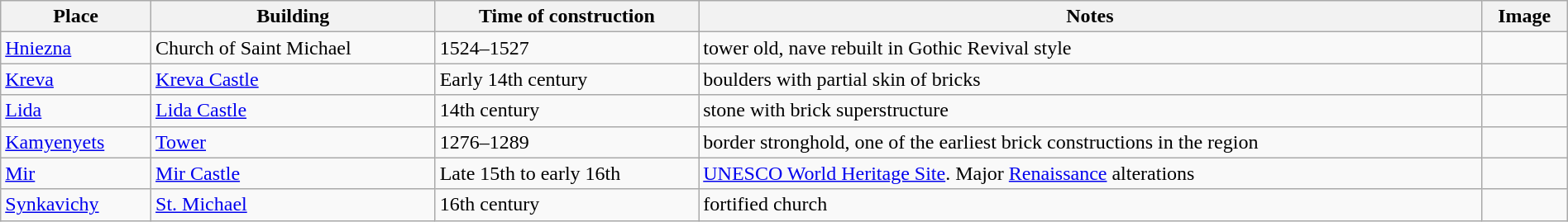<table class="wikitable" style="border:2px; width:100%;">
<tr>
<th>Place</th>
<th>Building</th>
<th>Time of construction</th>
<th>Notes</th>
<th>Image</th>
</tr>
<tr>
<td><a href='#'>Hniezna</a></td>
<td>Church of Saint Michael</td>
<td>1524–1527</td>
<td>tower old, nave rebuilt in Gothic Revival style</td>
<td></td>
</tr>
<tr>
<td><a href='#'>Kreva</a></td>
<td><a href='#'>Kreva Castle</a></td>
<td>Early 14th century</td>
<td>boulders with partial skin of bricks</td>
<td></td>
</tr>
<tr>
<td><a href='#'>Lida</a></td>
<td><a href='#'>Lida Castle</a></td>
<td>14th century</td>
<td>stone with brick superstructure</td>
<td></td>
</tr>
<tr>
<td><a href='#'>Kamyenyets</a></td>
<td><a href='#'>Tower</a></td>
<td>1276–1289</td>
<td>border stronghold, one of the earliest brick constructions in the region</td>
<td></td>
</tr>
<tr>
<td><a href='#'>Mir</a></td>
<td><a href='#'>Mir Castle</a></td>
<td>Late 15th to early 16th</td>
<td><a href='#'>UNESCO World Heritage Site</a>. Major <a href='#'>Renaissance</a> alterations</td>
<td></td>
</tr>
<tr>
<td><a href='#'>Synkavichy</a></td>
<td><a href='#'>St. Michael</a></td>
<td>16th century</td>
<td>fortified church</td>
<td></td>
</tr>
</table>
